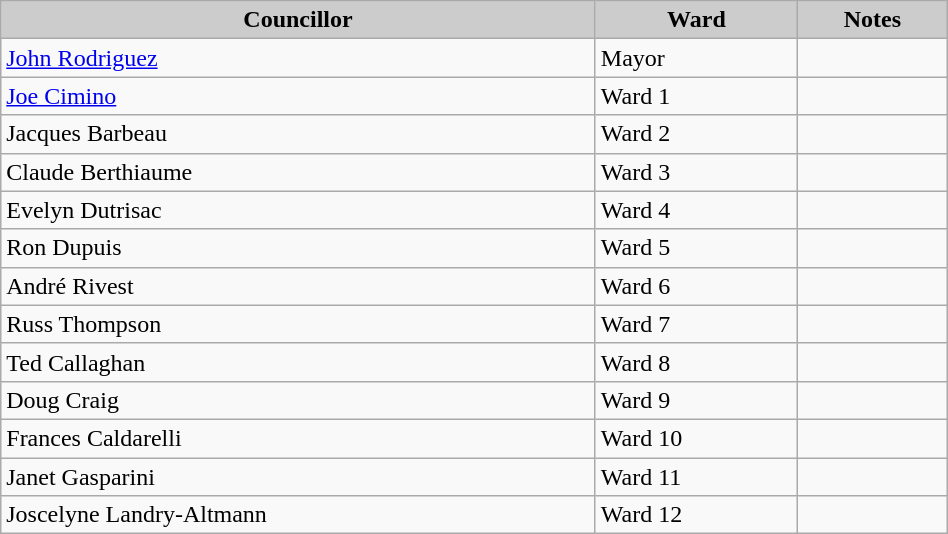<table class="wikitable" width=50%>
<tr>
<th style="background:#cccccc;"><strong>Councillor</strong></th>
<th style="background:#cccccc;"><strong>Ward</strong></th>
<th style="background:#cccccc;"><strong>Notes</strong></th>
</tr>
<tr>
<td><a href='#'>John Rodriguez</a></td>
<td>Mayor</td>
<td></td>
</tr>
<tr>
<td><a href='#'>Joe Cimino</a></td>
<td>Ward 1</td>
<td></td>
</tr>
<tr>
<td>Jacques Barbeau</td>
<td>Ward 2</td>
<td></td>
</tr>
<tr>
<td>Claude Berthiaume</td>
<td>Ward 3</td>
<td></td>
</tr>
<tr>
<td>Evelyn Dutrisac</td>
<td>Ward 4</td>
<td></td>
</tr>
<tr>
<td>Ron Dupuis</td>
<td>Ward 5</td>
<td></td>
</tr>
<tr>
<td>André Rivest</td>
<td>Ward 6</td>
<td></td>
</tr>
<tr>
<td>Russ Thompson</td>
<td>Ward 7</td>
<td></td>
</tr>
<tr>
<td>Ted Callaghan</td>
<td>Ward 8</td>
<td></td>
</tr>
<tr>
<td>Doug Craig</td>
<td>Ward 9</td>
<td></td>
</tr>
<tr>
<td>Frances Caldarelli</td>
<td>Ward 10</td>
<td></td>
</tr>
<tr>
<td>Janet Gasparini</td>
<td>Ward 11</td>
<td></td>
</tr>
<tr>
<td>Joscelyne Landry-Altmann</td>
<td>Ward 12</td>
<td></td>
</tr>
</table>
